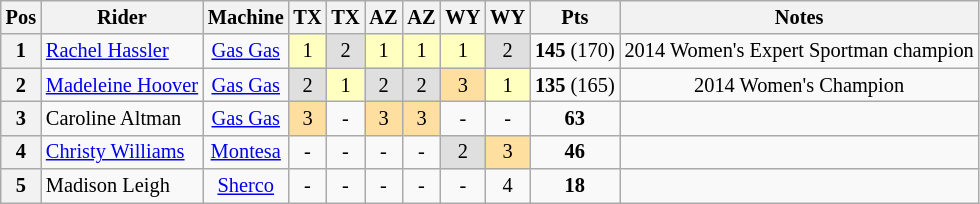<table class="wikitable" style="font-size: 85%; text-align:center">
<tr valign="top">
<th valign="middle">Pos</th>
<th valign="middle">Rider</th>
<th valign="middle">Machine</th>
<th>TX<br></th>
<th>TX<br></th>
<th>AZ<br></th>
<th>AZ<br></th>
<th>WY<br></th>
<th>WY<br></th>
<th valign="middle">Pts</th>
<th>Notes</th>
</tr>
<tr>
<th>1</th>
<td align="left"> <a href='#'>Rachel Hassler</a></td>
<td><a href='#'>Gas Gas</a></td>
<td style="background:#ffffbf;">1</td>
<td style="background:#dfdfdf;">2</td>
<td style="background:#ffffbf;">1</td>
<td style="background:#ffffbf;">1</td>
<td style="background:#ffffbf;">1</td>
<td style="background:#dfdfdf;">2</td>
<td><strong>145</strong> (170)</td>
<td>2014 Women's Expert Sportman champion</td>
</tr>
<tr>
<th>2</th>
<td align="left"> <a href='#'>Madeleine Hoover</a></td>
<td><a href='#'>Gas Gas</a></td>
<td style="background:#dfdfdf;">2</td>
<td style="background:#ffffbf;">1</td>
<td style="background:#dfdfdf;">2</td>
<td style="background:#dfdfdf;">2</td>
<td style="background:#ffdf9f;">3</td>
<td style="background:#ffffbf;">1</td>
<td><strong>135</strong> (165)</td>
<td>2014 Women's Champion </td>
</tr>
<tr>
<th>3</th>
<td align="left"> Caroline Altman</td>
<td><a href='#'>Gas Gas</a></td>
<td style="background:#ffdf9f;">3</td>
<td>-</td>
<td style="background:#ffdf9f;">3</td>
<td style="background:#ffdf9f;">3</td>
<td>-</td>
<td>-</td>
<td><strong>63</strong></td>
<td></td>
</tr>
<tr>
<th>4</th>
<td align="left"> <a href='#'>Christy Williams</a></td>
<td><a href='#'>Montesa</a></td>
<td>-</td>
<td>-</td>
<td>-</td>
<td>-</td>
<td style="background:#dfdfdf;">2</td>
<td style="background:#ffdf9f;">3</td>
<td><strong>46</strong></td>
<td></td>
</tr>
<tr>
<th>5</th>
<td align="left"> Madison Leigh</td>
<td><a href='#'>Sherco</a></td>
<td>-</td>
<td>-</td>
<td>-</td>
<td>-</td>
<td>-</td>
<td>4</td>
<td><strong>18</strong></td>
<td></td>
</tr>
</table>
